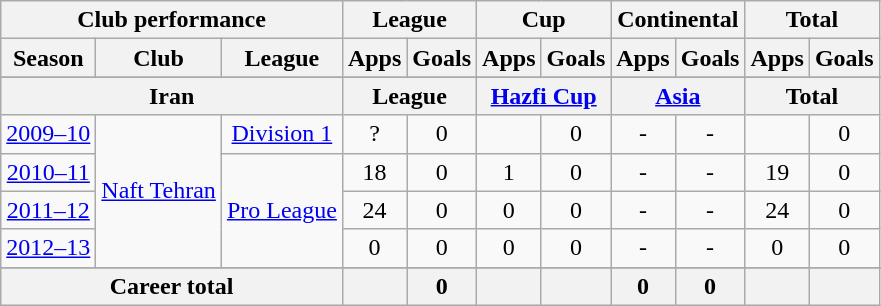<table class="wikitable" style="text-align:center">
<tr>
<th colspan=3>Club performance</th>
<th colspan=2>League</th>
<th colspan=2>Cup</th>
<th colspan=2>Continental</th>
<th colspan=2>Total</th>
</tr>
<tr>
<th>Season</th>
<th>Club</th>
<th>League</th>
<th>Apps</th>
<th>Goals</th>
<th>Apps</th>
<th>Goals</th>
<th>Apps</th>
<th>Goals</th>
<th>Apps</th>
<th>Goals</th>
</tr>
<tr>
</tr>
<tr>
<th colspan=3>Iran</th>
<th colspan=2>League</th>
<th colspan=2><a href='#'>Hazfi Cup</a></th>
<th colspan=2><a href='#'>Asia</a></th>
<th colspan=2>Total</th>
</tr>
<tr>
<td><a href='#'>2009–10</a></td>
<td rowspan="4"><a href='#'>Naft Tehran</a></td>
<td><a href='#'>Division 1</a></td>
<td>?</td>
<td>0</td>
<td></td>
<td>0</td>
<td>-</td>
<td>-</td>
<td></td>
<td>0</td>
</tr>
<tr>
<td><a href='#'>2010–11</a></td>
<td rowspan="3"><a href='#'>Pro League</a></td>
<td>18</td>
<td>0</td>
<td>1</td>
<td>0</td>
<td>-</td>
<td>-</td>
<td>19</td>
<td>0</td>
</tr>
<tr>
<td><a href='#'>2011–12</a></td>
<td>24</td>
<td>0</td>
<td>0</td>
<td>0</td>
<td>-</td>
<td>-</td>
<td>24</td>
<td>0</td>
</tr>
<tr>
<td><a href='#'>2012–13</a></td>
<td>0</td>
<td>0</td>
<td>0</td>
<td>0</td>
<td>-</td>
<td>-</td>
<td>0</td>
<td>0</td>
</tr>
<tr>
</tr>
<tr>
<th colspan=3>Career total</th>
<th></th>
<th>0</th>
<th></th>
<th></th>
<th>0</th>
<th>0</th>
<th></th>
<th></th>
</tr>
</table>
